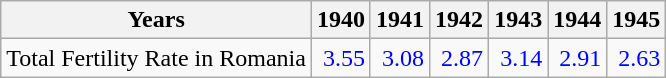<table class="wikitable " style="text-align:right">
<tr>
<th>Years</th>
<th>1940</th>
<th>1941</th>
<th>1942</th>
<th>1943</th>
<th>1944</th>
<th>1945</th>
</tr>
<tr>
<td align="left">Total Fertility Rate in Romania</td>
<td style="text-align:right; color:blue;">3.55</td>
<td style="text-align:right; color:blue;">3.08</td>
<td style="text-align:right; color:blue;">2.87</td>
<td style="text-align:right; color:blue;">3.14</td>
<td style="text-align:right; color:blue;">2.91</td>
<td style="text-align:right; color:blue;">2.63</td>
</tr>
</table>
